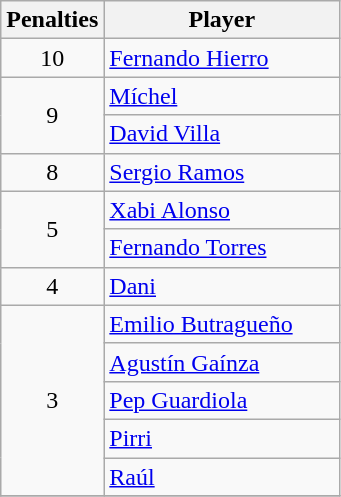<table class="wikitable sortable" style="text-align:center;">
<tr>
<th width=50px>Penalties</th>
<th style="width:150px;">Player</th>
</tr>
<tr>
<td>10</td>
<td style="text-align:left;"><a href='#'>Fernando Hierro</a></td>
</tr>
<tr>
<td rowspan=2>9</td>
<td style="text-align:left;"><a href='#'>Míchel</a></td>
</tr>
<tr>
<td style="text-align:left;"><a href='#'>David Villa</a></td>
</tr>
<tr>
<td>8</td>
<td style="text-align:left;"><a href='#'>Sergio Ramos</a></td>
</tr>
<tr>
<td rowspan=2>5</td>
<td style="text-align:left;"><a href='#'>Xabi Alonso</a></td>
</tr>
<tr>
<td style="text-align:left;"><a href='#'>Fernando Torres</a></td>
</tr>
<tr>
<td>4</td>
<td style="text-align:left;"><a href='#'>Dani</a></td>
</tr>
<tr>
<td rowspan=5>3</td>
<td style="text-align:left;"><a href='#'>Emilio Butragueño</a></td>
</tr>
<tr>
<td style="text-align:left;"><a href='#'>Agustín Gaínza</a></td>
</tr>
<tr>
<td style="text-align:left;"><a href='#'>Pep Guardiola</a></td>
</tr>
<tr>
<td style="text-align:left;"><a href='#'>Pirri</a></td>
</tr>
<tr>
<td style="text-align:left;"><a href='#'>Raúl</a></td>
</tr>
<tr>
</tr>
</table>
